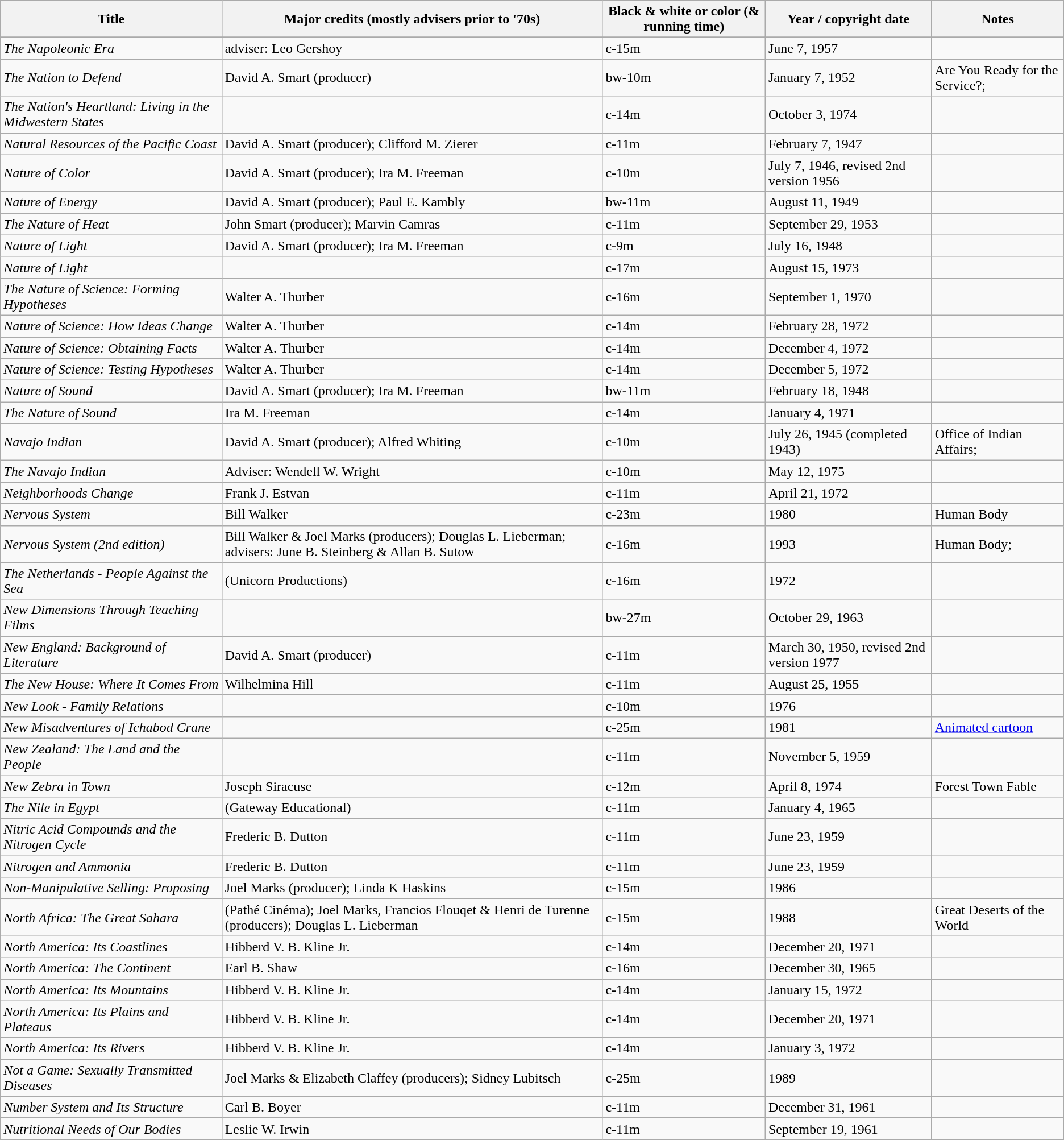<table class="wikitable sortable" border="1">
<tr>
<th>Title</th>
<th>Major credits (mostly advisers prior to '70s)</th>
<th>Black & white or color (& running time)</th>
<th>Year / copyright date</th>
<th>Notes</th>
</tr>
<tr>
</tr>
<tr>
<td><em>The Napoleonic Era</em></td>
<td>adviser: Leo Gershoy</td>
<td>c-15m</td>
<td>June 7, 1957</td>
<td></td>
</tr>
<tr>
<td><em>The Nation to Defend</em></td>
<td>David A. Smart (producer)</td>
<td>bw-10m</td>
<td>January 7, 1952</td>
<td>Are You Ready for the Service?; </td>
</tr>
<tr>
<td><em>The Nation's Heartland: Living in the Midwestern States</em></td>
<td></td>
<td>c-14m</td>
<td>October 3, 1974</td>
<td></td>
</tr>
<tr>
<td><em>Natural Resources of the Pacific Coast</em></td>
<td>David A. Smart (producer); Clifford M. Zierer</td>
<td>c-11m</td>
<td>February 7, 1947</td>
<td></td>
</tr>
<tr>
<td><em>Nature of Color</em></td>
<td>David A. Smart (producer); Ira M. Freeman</td>
<td>c-10m</td>
<td>July 7, 1946, revised 2nd version 1956</td>
<td></td>
</tr>
<tr>
<td><em>Nature of Energy</em></td>
<td>David A. Smart (producer); Paul E. Kambly</td>
<td>bw-11m</td>
<td>August 11, 1949</td>
<td></td>
</tr>
<tr>
<td><em>The Nature of Heat</em></td>
<td>John Smart (producer); Marvin Camras</td>
<td>c-11m</td>
<td>September 29, 1953</td>
<td></td>
</tr>
<tr>
<td><em>Nature of Light</em></td>
<td>David A. Smart (producer); Ira M. Freeman</td>
<td>c-9m</td>
<td>July 16, 1948</td>
<td></td>
</tr>
<tr>
<td><em>Nature of Light</em></td>
<td></td>
<td>c-17m</td>
<td>August 15, 1973</td>
<td></td>
</tr>
<tr>
<td><em>The Nature of Science: Forming Hypotheses</em></td>
<td>Walter A. Thurber</td>
<td>c-16m</td>
<td>September 1, 1970</td>
<td></td>
</tr>
<tr>
<td><em>Nature of Science: How Ideas Change</em></td>
<td>Walter A. Thurber</td>
<td>c-14m</td>
<td>February 28, 1972</td>
<td></td>
</tr>
<tr>
<td><em>Nature of Science: Obtaining Facts</em></td>
<td>Walter A. Thurber</td>
<td>c-14m</td>
<td>December 4, 1972</td>
<td></td>
</tr>
<tr>
<td><em>Nature of Science: Testing Hypotheses</em></td>
<td>Walter A. Thurber</td>
<td>c-14m</td>
<td>December 5, 1972</td>
<td></td>
</tr>
<tr>
<td><em>Nature of Sound</em></td>
<td>David A. Smart (producer); Ira M. Freeman</td>
<td>bw-11m</td>
<td>February 18, 1948</td>
<td></td>
</tr>
<tr>
<td><em>The Nature of Sound</em></td>
<td>Ira M. Freeman</td>
<td>c-14m</td>
<td>January 4, 1971</td>
<td></td>
</tr>
<tr>
<td><em>Navajo Indian</em></td>
<td>David A. Smart (producer); Alfred Whiting</td>
<td>c-10m</td>
<td>July 26, 1945 (completed 1943)</td>
<td>Office of Indian Affairs; </td>
</tr>
<tr>
<td><em>The Navajo Indian</em></td>
<td>Adviser: Wendell W. Wright</td>
<td>c-10m</td>
<td>May 12, 1975</td>
<td></td>
</tr>
<tr>
<td><em>Neighborhoods Change</em></td>
<td>Frank J. Estvan</td>
<td>c-11m</td>
<td>April 21, 1972</td>
<td></td>
</tr>
<tr>
<td><em>Nervous System</em></td>
<td>Bill Walker</td>
<td>c-23m</td>
<td>1980</td>
<td>Human Body</td>
</tr>
<tr>
<td><em>Nervous System (2nd edition)</em></td>
<td>Bill Walker & Joel Marks (producers); Douglas L. Lieberman; advisers: June B. Steinberg & Allan B. Sutow</td>
<td>c-16m</td>
<td>1993</td>
<td>Human Body; </td>
</tr>
<tr>
<td><em>The Netherlands - People Against the Sea</em></td>
<td>(Unicorn Productions)</td>
<td>c-16m</td>
<td>1972</td>
<td></td>
</tr>
<tr>
<td><em>New Dimensions Through Teaching Films</em></td>
<td></td>
<td>bw-27m</td>
<td>October 29, 1963</td>
<td></td>
</tr>
<tr>
<td><em>New England: Background of Literature</em></td>
<td>David A. Smart (producer)</td>
<td>c-11m</td>
<td>March 30, 1950, revised 2nd version 1977</td>
<td> </td>
</tr>
<tr>
<td><em>The New House: Where It Comes From</em></td>
<td>Wilhelmina Hill</td>
<td>c-11m</td>
<td>August 25, 1955</td>
<td></td>
</tr>
<tr>
<td><em>New Look - Family Relations</em></td>
<td></td>
<td>c-10m</td>
<td>1976</td>
<td></td>
</tr>
<tr>
<td><em>New Misadventures of  Ichabod Crane</em></td>
<td></td>
<td>c-25m</td>
<td>1981</td>
<td><a href='#'>Animated cartoon</a></td>
</tr>
<tr>
<td><em>New Zealand: The Land and the People</em></td>
<td></td>
<td>c-11m</td>
<td>November 5, 1959</td>
<td></td>
</tr>
<tr>
<td><em>New Zebra in Town</em></td>
<td>Joseph Siracuse</td>
<td>c-12m</td>
<td>April 8, 1974</td>
<td>Forest Town Fable</td>
</tr>
<tr>
<td><em>The Nile in Egypt</em></td>
<td>(Gateway Educational)</td>
<td>c-11m</td>
<td>January 4, 1965</td>
<td></td>
</tr>
<tr>
<td><em>Nitric Acid Compounds and the Nitrogen Cycle</em></td>
<td>Frederic B. Dutton</td>
<td>c-11m</td>
<td>June 23, 1959</td>
<td></td>
</tr>
<tr>
<td><em>Nitrogen and Ammonia</em></td>
<td>Frederic B. Dutton</td>
<td>c-11m</td>
<td>June 23, 1959</td>
<td></td>
</tr>
<tr>
<td><em>Non-Manipulative Selling: Proposing</em></td>
<td>Joel Marks (producer); Linda K Haskins</td>
<td>c-15m</td>
<td>1986</td>
<td></td>
</tr>
<tr>
<td><em>North Africa: The Great Sahara</em></td>
<td>(Pathé Cinéma); Joel Marks, Francios Flouqet & Henri de Turenne (producers); Douglas L. Lieberman</td>
<td>c-15m</td>
<td>1988</td>
<td>Great Deserts of the World</td>
</tr>
<tr>
<td><em>North America: Its Coastlines</em></td>
<td>Hibberd V. B. Kline Jr.</td>
<td>c-14m</td>
<td>December 20, 1971</td>
<td></td>
</tr>
<tr>
<td><em>North America: The Continent</em></td>
<td>Earl B. Shaw</td>
<td>c-16m</td>
<td>December 30, 1965</td>
<td></td>
</tr>
<tr>
<td><em>North America: Its Mountains</em></td>
<td>Hibberd V. B. Kline Jr.</td>
<td>c-14m</td>
<td>January 15, 1972</td>
<td></td>
</tr>
<tr>
<td><em>North America: Its Plains and Plateaus</em></td>
<td>Hibberd V. B. Kline Jr.</td>
<td>c-14m</td>
<td>December 20, 1971</td>
<td></td>
</tr>
<tr>
<td><em>North America: Its Rivers</em></td>
<td>Hibberd V. B. Kline Jr.</td>
<td>c-14m</td>
<td>January 3, 1972</td>
<td></td>
</tr>
<tr>
<td><em>Not a Game: Sexually Transmitted Diseases</em></td>
<td>Joel Marks & Elizabeth Claffey (producers); Sidney Lubitsch</td>
<td>c-25m</td>
<td>1989</td>
<td></td>
</tr>
<tr>
<td><em>Number System and Its Structure</em></td>
<td>Carl B. Boyer</td>
<td>c-11m</td>
<td>December 31, 1961</td>
<td></td>
</tr>
<tr>
<td><em>Nutritional Needs of Our Bodies</em></td>
<td>Leslie W. Irwin</td>
<td>c-11m</td>
<td>September 19, 1961</td>
<td></td>
</tr>
</table>
